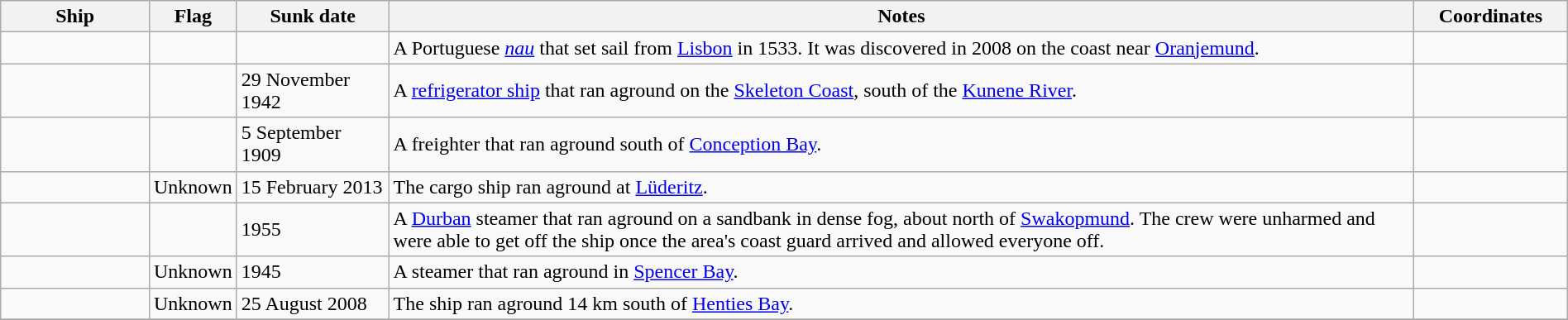<table class=wikitable | style = "width:100%">
<tr>
<th style="width:10%">Ship</th>
<th>Flag</th>
<th style="width:10%">Sunk date</th>
<th style="width:70%">Notes</th>
<th style="width:10%">Coordinates</th>
</tr>
<tr>
<td></td>
<td></td>
<td></td>
<td>A Portuguese <a href='#'><em>nau</em></a> that set sail from <a href='#'>Lisbon</a> in 1533. It was discovered in 2008 on the coast near <a href='#'>Oranjemund</a>.</td>
<td></td>
</tr>
<tr>
<td></td>
<td></td>
<td>29 November 1942</td>
<td>A <a href='#'>refrigerator ship</a> that ran aground on the <a href='#'>Skeleton Coast</a>,  south of the <a href='#'>Kunene River</a>.</td>
<td></td>
</tr>
<tr>
<td></td>
<td></td>
<td>5 September 1909</td>
<td> A freighter that ran aground south of <a href='#'>Conception Bay</a>.</td>
<td></td>
</tr>
<tr>
<td></td>
<td>Unknown</td>
<td>15 February 2013</td>
<td> The cargo ship ran aground at <a href='#'>Lüderitz</a>.</td>
<td></td>
</tr>
<tr>
<td></td>
<td></td>
<td>1955</td>
<td>A <a href='#'>Durban</a> steamer that ran aground on a sandbank in dense fog, about  north of <a href='#'>Swakopmund</a>. The crew were unharmed and were able to get off the ship once the area's coast guard arrived and allowed everyone off.</td>
<td></td>
</tr>
<tr>
<td></td>
<td>Unknown</td>
<td>1945</td>
<td> A steamer that ran aground in <a href='#'>Spencer Bay</a>.</td>
<td></td>
</tr>
<tr>
<td></td>
<td>Unknown</td>
<td>25 August 2008</td>
<td> The ship ran aground 14 km south of <a href='#'>Henties Bay</a>.</td>
<td></td>
</tr>
<tr>
</tr>
</table>
